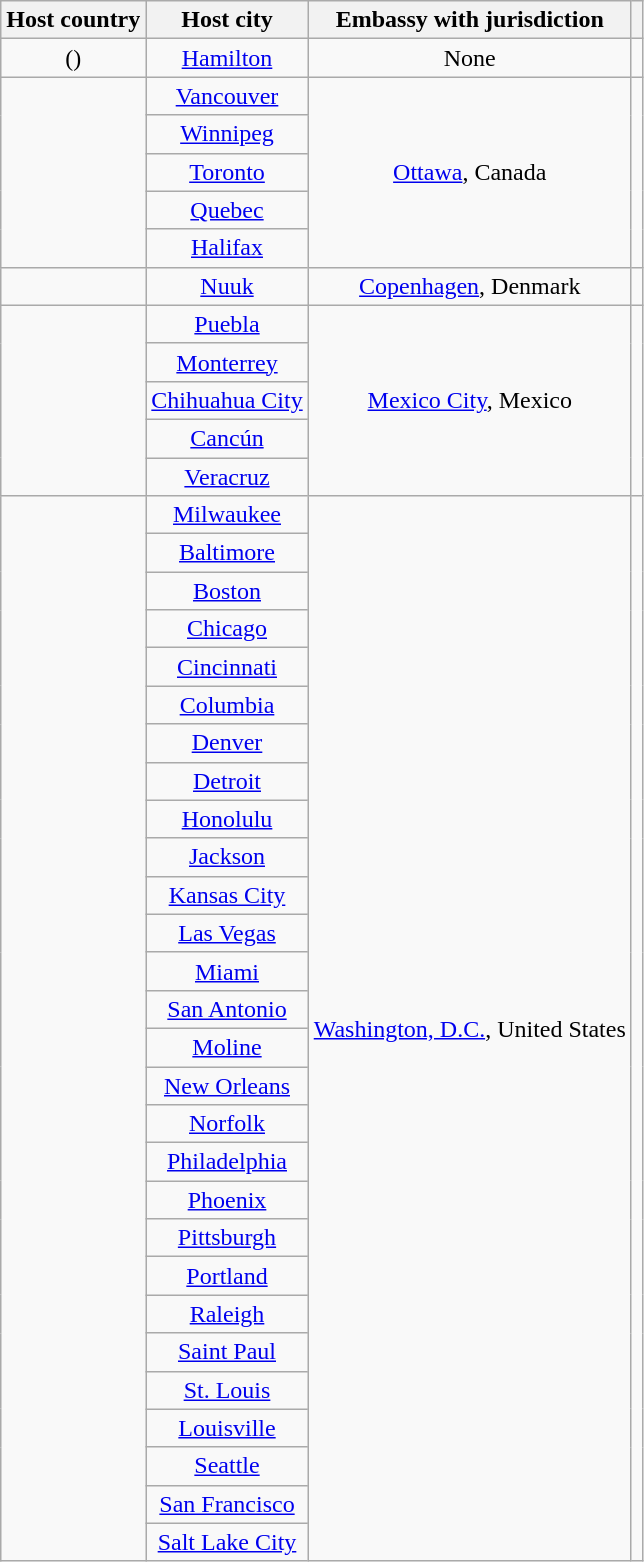<table class="wikitable plainrowheaders" style="text-align:center;">
<tr>
<th scope="col">Host country</th>
<th scope="col">Host city</th>
<th>Embassy with jurisdiction</th>
<th scope="col"></th>
</tr>
<tr>
<td> ()</td>
<td><a href='#'>Hamilton</a></td>
<td>None</td>
<td></td>
</tr>
<tr>
<td rowspan="5"></td>
<td><a href='#'>Vancouver</a></td>
<td rowspan="5"><a href='#'>Ottawa</a>, Canada</td>
<td rowspan="5"></td>
</tr>
<tr>
<td><a href='#'>Winnipeg</a></td>
</tr>
<tr>
<td><a href='#'>Toronto</a></td>
</tr>
<tr>
<td><a href='#'>Quebec</a></td>
</tr>
<tr>
<td><a href='#'>Halifax</a></td>
</tr>
<tr>
<td></td>
<td><a href='#'>Nuuk</a></td>
<td><a href='#'>Copenhagen</a>, Denmark</td>
<td></td>
</tr>
<tr>
<td rowspan="5"></td>
<td><a href='#'>Puebla</a></td>
<td rowspan="5"><a href='#'>Mexico City</a>, Mexico</td>
<td rowspan="5"></td>
</tr>
<tr>
<td><a href='#'>Monterrey</a></td>
</tr>
<tr>
<td><a href='#'>Chihuahua City</a></td>
</tr>
<tr>
<td><a href='#'>Cancún</a></td>
</tr>
<tr>
<td><a href='#'>Veracruz</a></td>
</tr>
<tr>
<td rowspan="28"></td>
<td><a href='#'>Milwaukee</a></td>
<td rowspan="28"><a href='#'>Washington, D.C.</a>, United States</td>
<td rowspan="28"></td>
</tr>
<tr>
<td><a href='#'>Baltimore</a></td>
</tr>
<tr>
<td><a href='#'>Boston</a></td>
</tr>
<tr>
<td><a href='#'>Chicago</a></td>
</tr>
<tr>
<td><a href='#'>Cincinnati</a></td>
</tr>
<tr>
<td><a href='#'>Columbia</a></td>
</tr>
<tr>
<td><a href='#'>Denver</a></td>
</tr>
<tr>
<td><a href='#'>Detroit</a></td>
</tr>
<tr>
<td><a href='#'>Honolulu</a></td>
</tr>
<tr>
<td><a href='#'>Jackson</a></td>
</tr>
<tr>
<td><a href='#'>Kansas City</a></td>
</tr>
<tr>
<td><a href='#'>Las Vegas</a></td>
</tr>
<tr>
<td><a href='#'>Miami</a></td>
</tr>
<tr>
<td><a href='#'>San Antonio</a></td>
</tr>
<tr>
<td><a href='#'>Moline</a></td>
</tr>
<tr>
<td><a href='#'>New Orleans</a></td>
</tr>
<tr>
<td><a href='#'>Norfolk</a></td>
</tr>
<tr>
<td><a href='#'>Philadelphia</a></td>
</tr>
<tr>
<td><a href='#'>Phoenix</a></td>
</tr>
<tr>
<td><a href='#'>Pittsburgh</a></td>
</tr>
<tr>
<td><a href='#'>Portland</a></td>
</tr>
<tr>
<td><a href='#'>Raleigh</a></td>
</tr>
<tr>
<td><a href='#'>Saint Paul</a></td>
</tr>
<tr>
<td><a href='#'>St. Louis</a></td>
</tr>
<tr>
<td><a href='#'>Louisville</a></td>
</tr>
<tr>
<td><a href='#'>Seattle</a></td>
</tr>
<tr>
<td><a href='#'>San Francisco</a></td>
</tr>
<tr>
<td><a href='#'>Salt Lake City</a></td>
</tr>
</table>
